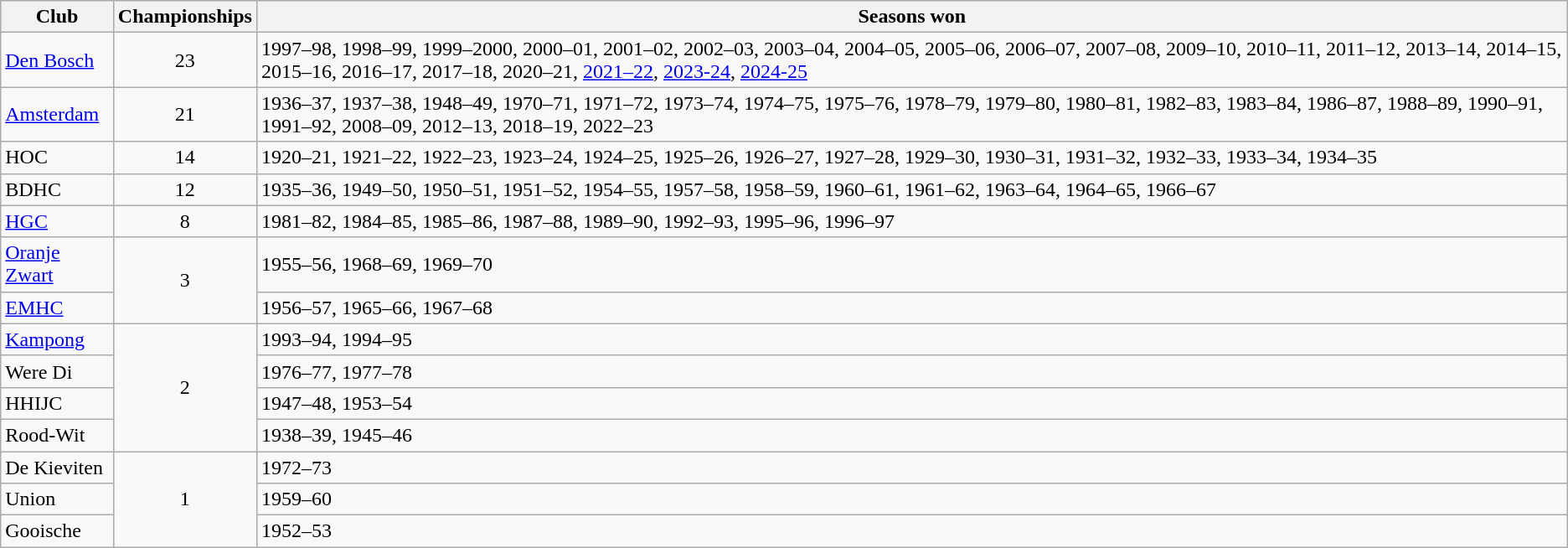<table class=wikitable>
<tr>
<th>Club</th>
<th>Championships</th>
<th>Seasons won</th>
</tr>
<tr>
<td><a href='#'>Den Bosch</a></td>
<td align=center>23</td>
<td>1997–98, 1998–99, 1999–2000, 2000–01, 2001–02, 2002–03, 2003–04, 2004–05, 2005–06, 2006–07, 2007–08, 2009–10, 2010–11, 2011–12, 2013–14, 2014–15, 2015–16, 2016–17, 2017–18, 2020–21, <a href='#'>2021–22</a>, <a href='#'>2023-24</a>, <a href='#'>2024-25</a></td>
</tr>
<tr>
<td><a href='#'>Amsterdam</a></td>
<td align=center>21</td>
<td>1936–37, 1937–38, 1948–49, 1970–71, 1971–72, 1973–74, 1974–75, 1975–76, 1978–79, 1979–80, 1980–81, 1982–83, 1983–84, 1986–87, 1988–89, 1990–91, 1991–92, 2008–09, 2012–13, 2018–19, 2022–23</td>
</tr>
<tr>
<td>HOC</td>
<td align=center>14</td>
<td>1920–21, 1921–22, 1922–23, 1923–24, 1924–25, 1925–26, 1926–27, 1927–28, 1929–30, 1930–31, 1931–32, 1932–33, 1933–34, 1934–35</td>
</tr>
<tr>
<td>BDHC</td>
<td align=center>12</td>
<td>1935–36, 1949–50, 1950–51, 1951–52, 1954–55, 1957–58, 1958–59, 1960–61, 1961–62, 1963–64, 1964–65, 1966–67</td>
</tr>
<tr>
<td><a href='#'>HGC</a></td>
<td align=center>8</td>
<td>1981–82, 1984–85, 1985–86, 1987–88, 1989–90, 1992–93, 1995–96, 1996–97</td>
</tr>
<tr>
<td><a href='#'>Oranje Zwart</a></td>
<td align=center rowspan=2>3</td>
<td>1955–56, 1968–69, 1969–70</td>
</tr>
<tr>
<td><a href='#'>EMHC</a></td>
<td>1956–57, 1965–66, 1967–68</td>
</tr>
<tr>
<td><a href='#'>Kampong</a></td>
<td align=center rowspan=4>2</td>
<td>1993–94, 1994–95</td>
</tr>
<tr>
<td>Were Di</td>
<td>1976–77, 1977–78</td>
</tr>
<tr>
<td>HHIJC</td>
<td>1947–48, 1953–54</td>
</tr>
<tr>
<td>Rood-Wit</td>
<td>1938–39, 1945–46</td>
</tr>
<tr>
<td>De Kieviten</td>
<td align=center rowspan=3>1</td>
<td>1972–73</td>
</tr>
<tr>
<td>Union</td>
<td>1959–60</td>
</tr>
<tr>
<td>Gooische</td>
<td>1952–53</td>
</tr>
</table>
